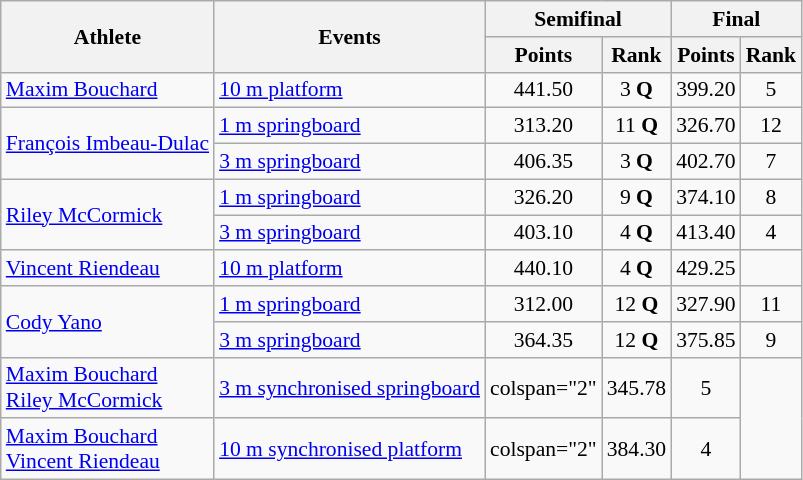<table class=wikitable style="font-size:90%">
<tr>
<th rowspan="2">Athlete</th>
<th rowspan="2">Events</th>
<th colspan="2">Semifinal</th>
<th colspan="2">Final</th>
</tr>
<tr>
<th>Points</th>
<th>Rank</th>
<th>Points</th>
<th>Rank</th>
</tr>
<tr>
<td><a href='#'>Maxim Bouchard</a></td>
<td><a href='#'>10 m platform</a></td>
<td align=center>441.50</td>
<td align=center>3 <strong>Q</strong></td>
<td align=center>399.20</td>
<td align=center>5</td>
</tr>
<tr>
<td rowspan="2"><a href='#'>François Imbeau-Dulac</a></td>
<td><a href='#'>1 m springboard</a></td>
<td align=center>313.20</td>
<td align=center>11 <strong>Q</strong></td>
<td align=center>326.70</td>
<td align=center>12</td>
</tr>
<tr>
<td><a href='#'>3 m springboard</a></td>
<td align=center>406.35</td>
<td align=center>3 <strong>Q</strong></td>
<td align=center>402.70</td>
<td align=center>7</td>
</tr>
<tr>
<td rowspan="2"><a href='#'>Riley McCormick</a></td>
<td><a href='#'>1 m springboard</a></td>
<td align=center>326.20</td>
<td align=center>9 <strong>Q</strong></td>
<td align=center>374.10</td>
<td align=center>8</td>
</tr>
<tr>
<td><a href='#'>3 m springboard</a></td>
<td align=center>403.10</td>
<td align=center>4 <strong>Q</strong></td>
<td align=center>413.40</td>
<td align=center>4</td>
</tr>
<tr>
<td><a href='#'>Vincent Riendeau</a></td>
<td><a href='#'>10 m platform</a></td>
<td align=center>440.10</td>
<td align=center>4 <strong>Q</strong></td>
<td align=center>429.25</td>
<td align=center></td>
</tr>
<tr>
<td rowspan="2"><a href='#'>Cody Yano</a></td>
<td><a href='#'>1 m springboard</a></td>
<td align=center>312.00</td>
<td align=center>12 <strong>Q</strong></td>
<td align=center>327.90</td>
<td align=center>11</td>
</tr>
<tr>
<td><a href='#'>3 m springboard</a></td>
<td align=center>364.35</td>
<td align=center>12 <strong>Q</strong></td>
<td align=center>375.85</td>
<td align=center>9</td>
</tr>
<tr>
<td><a href='#'>Maxim Bouchard</a><br> <a href='#'>Riley McCormick</a></td>
<td><a href='#'>3 m synchronised springboard</a></td>
<td>colspan="2" </td>
<td align=center>345.78</td>
<td align=center>5</td>
</tr>
<tr>
<td><a href='#'>Maxim Bouchard</a><br> <a href='#'>Vincent Riendeau</a></td>
<td><a href='#'>10 m synchronised platform</a></td>
<td>colspan="2" </td>
<td align=center>384.30</td>
<td align=center>4</td>
</tr>
</table>
